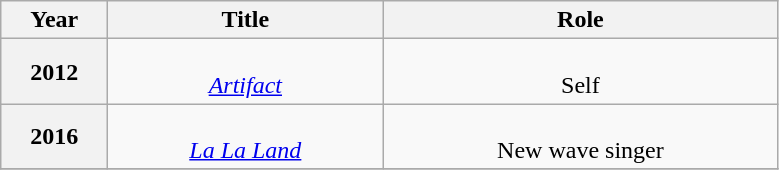<table class="wikitable plainrowheaders" style="text-align:center;">
<tr>
<th scope="col" style="width:4em;">Year</th>
<th scope="col" style="width:11em;">Title</th>
<th scope="col" style="width:16em;">Role</th>
</tr>
<tr>
<th scope="row">2012</th>
<td><br><em><a href='#'>Artifact</a></em></td>
<td><br>Self</td>
</tr>
<tr>
<th scope="row">2016</th>
<td><br><em><a href='#'>La La Land</a></em></td>
<td><br>New wave singer</td>
</tr>
<tr>
</tr>
</table>
